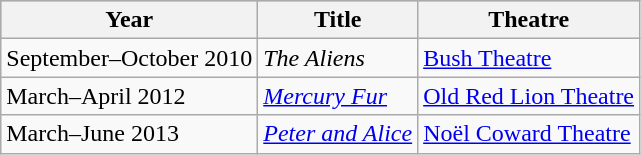<table class="wikitable">
<tr style="background:#B0C4DE;">
<th>Year</th>
<th>Title</th>
<th>Theatre</th>
</tr>
<tr>
<td>September–October 2010</td>
<td><em>The Aliens</em></td>
<td><a href='#'>Bush Theatre</a></td>
</tr>
<tr>
<td>March–April 2012</td>
<td><em><a href='#'>Mercury Fur</a></em></td>
<td><a href='#'>Old Red Lion Theatre</a></td>
</tr>
<tr>
<td>March–June 2013</td>
<td><em><a href='#'>Peter and Alice</a></em></td>
<td><a href='#'>Noël Coward Theatre</a></td>
</tr>
</table>
